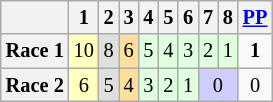<table class="wikitable" style="font-size: 85%;">
<tr>
<th></th>
<th>1</th>
<th>2</th>
<th>3</th>
<th>4</th>
<th>5</th>
<th>6</th>
<th>7</th>
<th>8</th>
<th><a href='#'>PP</a></th>
</tr>
<tr align="center">
<th>Race 1</th>
<td style="background:#FFFFBF;">10</td>
<td style="background:#DFDFDF;">8</td>
<td style="background:#FFDF9F;">6</td>
<td style="background:#DFFFDF;">5</td>
<td style="background:#DFFFDF;">4</td>
<td style="background:#DFFFDF;">3</td>
<td style="background:#DFFFDF;">2</td>
<td style="background:#DFFFDF;">1</td>
<td><strong>1</strong></td>
</tr>
<tr align="center">
<th>Race 2</th>
<td style="background:#FFFFBF;">6</td>
<td style="background:#DFDFDF;">5</td>
<td style="background:#FFDF9F;">4</td>
<td style="background:#DFFFDF;">3</td>
<td style="background:#DFFFDF;">2</td>
<td style="background:#DFFFDF;">1</td>
<td colspan=2 style="background:#CFCFFF;">0</td>
<td>0</td>
</tr>
</table>
